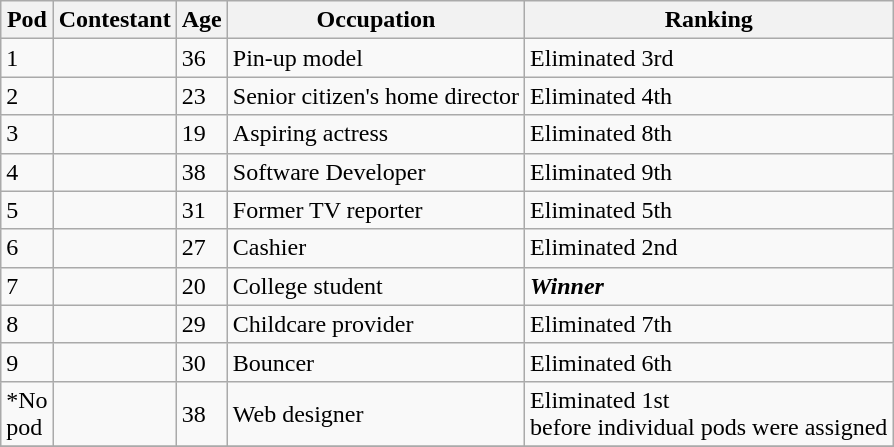<table class="wikitable sortable">
<tr>
<th>Pod</th>
<th>Contestant</th>
<th>Age</th>
<th>Occupation</th>
<th>Ranking</th>
</tr>
<tr>
<td>1</td>
<td></td>
<td>36</td>
<td>Pin-up model</td>
<td>Eliminated 3rd</td>
</tr>
<tr>
<td>2</td>
<td></td>
<td>23</td>
<td>Senior citizen's home director</td>
<td>Eliminated 4th</td>
</tr>
<tr>
<td>3</td>
<td></td>
<td>19</td>
<td>Aspiring actress</td>
<td>Eliminated 8th</td>
</tr>
<tr>
<td>4</td>
<td></td>
<td>38</td>
<td>Software Developer</td>
<td>Eliminated 9th</td>
</tr>
<tr>
<td>5</td>
<td></td>
<td>31</td>
<td>Former TV reporter</td>
<td>Eliminated 5th</td>
</tr>
<tr>
<td>6</td>
<td></td>
<td>27</td>
<td>Cashier</td>
<td>Eliminated 2nd</td>
</tr>
<tr>
<td>7</td>
<td></td>
<td>20</td>
<td>College student</td>
<td><strong><em>Winner</em></strong></td>
</tr>
<tr>
<td>8</td>
<td></td>
<td>29</td>
<td>Childcare provider</td>
<td>Eliminated 7th</td>
</tr>
<tr>
<td>9</td>
<td></td>
<td>30</td>
<td>Bouncer</td>
<td>Eliminated 6th</td>
</tr>
<tr>
<td>*No<br> pod</td>
<td></td>
<td>38</td>
<td>Web designer</td>
<td>Eliminated 1st<br>before individual pods were assigned</td>
</tr>
<tr>
</tr>
</table>
